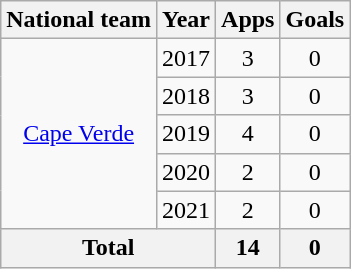<table class="wikitable" style="text-align:center">
<tr>
<th>National team</th>
<th>Year</th>
<th>Apps</th>
<th>Goals</th>
</tr>
<tr>
<td rowspan="5"><a href='#'>Cape Verde</a></td>
<td>2017</td>
<td>3</td>
<td>0</td>
</tr>
<tr>
<td>2018</td>
<td>3</td>
<td>0</td>
</tr>
<tr>
<td>2019</td>
<td>4</td>
<td>0</td>
</tr>
<tr>
<td>2020</td>
<td>2</td>
<td>0</td>
</tr>
<tr>
<td>2021</td>
<td>2</td>
<td>0</td>
</tr>
<tr>
<th colspan=2>Total</th>
<th>14</th>
<th>0</th>
</tr>
</table>
